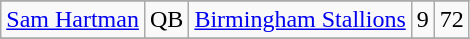<table class="wikitable">
<tr>
</tr>
<tr>
<td><a href='#'>Sam Hartman</a></td>
<td>QB</td>
<td><a href='#'>Birmingham Stallions</a></td>
<td>9</td>
<td>72</td>
</tr>
<tr>
</tr>
</table>
